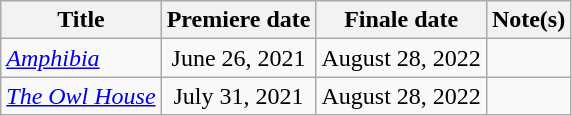<table class="wikitable sortable" style="text-align: center;">
<tr>
<th>Title</th>
<th>Premiere date</th>
<th>Finale date</th>
<th>Note(s)</th>
</tr>
<tr>
<td scope="row" style="text-align:left;"><em><a href='#'>Amphibia</a></em></td>
<td>June 26, 2021</td>
<td>August 28, 2022</td>
<td></td>
</tr>
<tr>
<td scope="row" style="text-align:left;"><em><a href='#'>The Owl House</a></em></td>
<td>July 31, 2021</td>
<td>August 28, 2022</td>
<td></td>
</tr>
</table>
